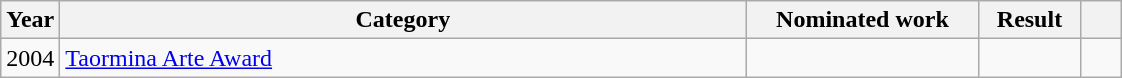<table class="wikitable">
<tr>
<th>Year</th>
<th width="450">Category</th>
<th width="148">Nominated work</th>
<th width="60">Result</th>
<th width="20" class="unsortable"></th>
</tr>
<tr>
<td>2004</td>
<td><a href='#'>Taormina Arte Award</a></td>
<td></td>
<td></td>
<td></td>
</tr>
</table>
